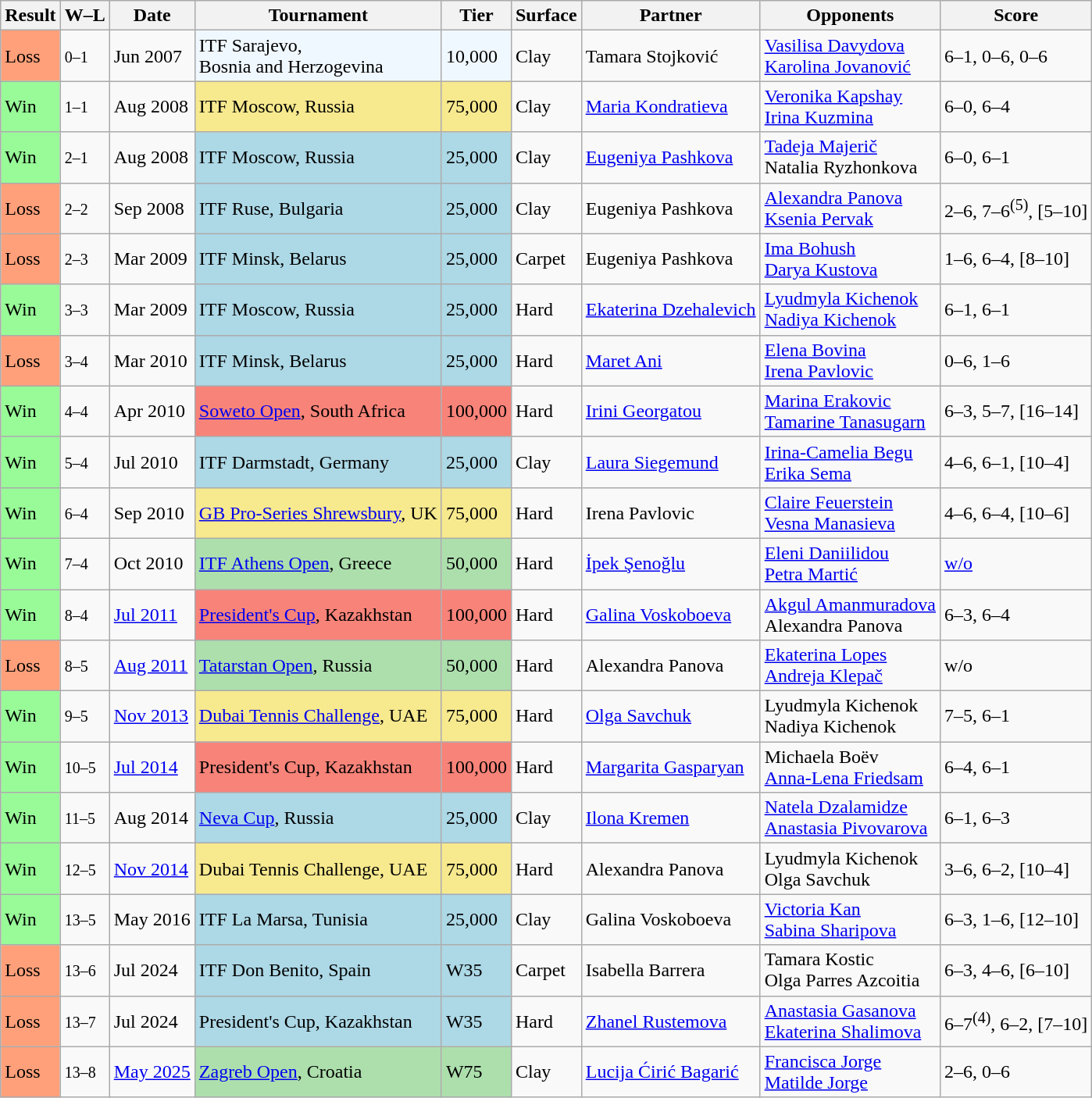<table class="sortable wikitable">
<tr>
<th>Result</th>
<th class="unsortable">W–L</th>
<th>Date</th>
<th>Tournament</th>
<th>Tier</th>
<th>Surface</th>
<th>Partner</th>
<th>Opponents</th>
<th class="unsortable">Score</th>
</tr>
<tr>
<td style="background:#ffa07a;">Loss</td>
<td><small>0–1</small></td>
<td>Jun 2007</td>
<td style="background:#f0f8ff;">ITF Sarajevo, <br>Bosnia and Herzogevina</td>
<td style="background:#f0f8ff;">10,000</td>
<td>Clay</td>
<td> Tamara Stojković</td>
<td> <a href='#'>Vasilisa Davydova</a> <br>  <a href='#'>Karolina Jovanović</a></td>
<td>6–1, 0–6, 0–6</td>
</tr>
<tr>
<td style="background:#98fb98;">Win</td>
<td><small>1–1</small></td>
<td>Aug 2008</td>
<td style="background:#f7e98e;">ITF Moscow, Russia</td>
<td style="background:#f7e98e;">75,000</td>
<td>Clay</td>
<td> <a href='#'>Maria Kondratieva</a></td>
<td> <a href='#'>Veronika Kapshay</a> <br>  <a href='#'>Irina Kuzmina</a></td>
<td>6–0, 6–4</td>
</tr>
<tr>
<td style="background:#98fb98;">Win</td>
<td><small>2–1</small></td>
<td>Aug 2008</td>
<td style="background:lightblue;">ITF Moscow, Russia</td>
<td style="background:lightblue;">25,000</td>
<td>Clay</td>
<td> <a href='#'>Eugeniya Pashkova</a></td>
<td> <a href='#'>Tadeja Majerič</a> <br>  Natalia Ryzhonkova</td>
<td>6–0, 6–1</td>
</tr>
<tr>
<td style="background:#ffa07a;">Loss</td>
<td><small>2–2</small></td>
<td>Sep 2008</td>
<td style="background:lightblue;">ITF Ruse, Bulgaria</td>
<td style="background:lightblue;">25,000</td>
<td>Clay</td>
<td> Eugeniya Pashkova</td>
<td> <a href='#'>Alexandra Panova</a> <br>  <a href='#'>Ksenia Pervak</a></td>
<td>2–6, 7–6<sup>(5)</sup>, [5–10]</td>
</tr>
<tr>
<td style="background:#ffa07a;">Loss</td>
<td><small>2–3</small></td>
<td>Mar 2009</td>
<td style="background:lightblue;">ITF Minsk, Belarus</td>
<td style="background:lightblue;">25,000</td>
<td>Carpet</td>
<td> Eugeniya Pashkova</td>
<td> <a href='#'>Ima Bohush</a> <br>  <a href='#'>Darya Kustova</a></td>
<td>1–6, 6–4, [8–10]</td>
</tr>
<tr>
<td style="background:#98fb98;">Win</td>
<td><small>3–3</small></td>
<td>Mar 2009</td>
<td style="background:lightblue;">ITF Moscow, Russia</td>
<td style="background:lightblue;">25,000</td>
<td>Hard</td>
<td> <a href='#'>Ekaterina Dzehalevich</a></td>
<td> <a href='#'>Lyudmyla Kichenok</a> <br>  <a href='#'>Nadiya Kichenok</a></td>
<td>6–1, 6–1</td>
</tr>
<tr>
<td style="background:#ffa07a;">Loss</td>
<td><small>3–4</small></td>
<td>Mar 2010</td>
<td style="background:lightblue;">ITF Minsk, Belarus</td>
<td style="background:lightblue;">25,000</td>
<td>Hard</td>
<td> <a href='#'>Maret Ani</a></td>
<td> <a href='#'>Elena Bovina</a> <br>  <a href='#'>Irena Pavlovic</a></td>
<td>0–6, 1–6</td>
</tr>
<tr>
<td style="background:#98fb98;">Win</td>
<td><small>4–4</small></td>
<td>Apr 2010</td>
<td style="background:#f88379;"><a href='#'>Soweto Open</a>, South Africa</td>
<td style="background:#f88379;">100,000</td>
<td>Hard</td>
<td> <a href='#'>Irini Georgatou</a></td>
<td> <a href='#'>Marina Erakovic</a> <br>  <a href='#'>Tamarine Tanasugarn</a></td>
<td>6–3, 5–7, [16–14]</td>
</tr>
<tr>
<td style="background:#98fb98;">Win</td>
<td><small>5–4</small></td>
<td>Jul 2010</td>
<td style="background:lightblue;">ITF Darmstadt, Germany</td>
<td style="background:lightblue;">25,000</td>
<td>Clay</td>
<td> <a href='#'>Laura Siegemund</a></td>
<td> <a href='#'>Irina-Camelia Begu</a> <br>  <a href='#'>Erika Sema</a></td>
<td>4–6, 6–1, [10–4]</td>
</tr>
<tr>
<td style="background:#98fb98;">Win</td>
<td><small>6–4</small></td>
<td>Sep 2010</td>
<td style="background:#f7e98e;"><a href='#'>GB Pro-Series Shrewsbury</a>, UK</td>
<td style="background:#f7e98e;">75,000</td>
<td>Hard</td>
<td> Irena Pavlovic</td>
<td> <a href='#'>Claire Feuerstein</a> <br>  <a href='#'>Vesna Manasieva</a></td>
<td>4–6, 6–4, [10–6]</td>
</tr>
<tr>
<td style="background:#98fb98;">Win</td>
<td><small>7–4</small></td>
<td>Oct 2010</td>
<td style="background:#addfad;"><a href='#'>ITF Athens Open</a>, Greece</td>
<td style="background:#addfad;">50,000</td>
<td>Hard</td>
<td> <a href='#'>İpek Şenoğlu</a></td>
<td> <a href='#'>Eleni Daniilidou</a> <br>  <a href='#'>Petra Martić</a></td>
<td><a href='#'>w/o</a></td>
</tr>
<tr>
<td style="background:#98fb98;">Win</td>
<td><small>8–4</small></td>
<td><a href='#'>Jul 2011</a></td>
<td style="background:#f88379;"><a href='#'>President's Cup</a>, Kazakhstan</td>
<td style="background:#f88379;">100,000</td>
<td>Hard</td>
<td> <a href='#'>Galina Voskoboeva</a></td>
<td> <a href='#'>Akgul Amanmuradova</a> <br>  Alexandra Panova</td>
<td>6–3, 6–4</td>
</tr>
<tr>
<td style="background:#ffa07a;">Loss</td>
<td><small>8–5</small></td>
<td><a href='#'>Aug 2011</a></td>
<td style="background:#addfad;"><a href='#'>Tatarstan Open</a>, Russia</td>
<td style="background:#addfad;">50,000</td>
<td>Hard</td>
<td> Alexandra Panova</td>
<td> <a href='#'>Ekaterina Lopes</a> <br>  <a href='#'>Andreja Klepač</a></td>
<td>w/o</td>
</tr>
<tr>
<td style="background:#98fb98;">Win</td>
<td><small>9–5</small></td>
<td><a href='#'>Nov 2013</a></td>
<td style="background:#f7e98e;"><a href='#'>Dubai Tennis Challenge</a>, UAE</td>
<td style="background:#f7e98e;">75,000</td>
<td>Hard</td>
<td> <a href='#'>Olga Savchuk</a></td>
<td> Lyudmyla Kichenok <br>  Nadiya Kichenok</td>
<td>7–5, 6–1</td>
</tr>
<tr>
<td style="background:#98fb98;">Win</td>
<td><small>10–5</small></td>
<td><a href='#'>Jul 2014</a></td>
<td style="background:#f88379;">President's Cup, Kazakhstan</td>
<td style="background:#f88379;">100,000</td>
<td>Hard</td>
<td> <a href='#'>Margarita Gasparyan</a></td>
<td> Michaela Boëv <br>  <a href='#'>Anna-Lena Friedsam</a></td>
<td>6–4, 6–1</td>
</tr>
<tr>
<td style="background:#98fb98;">Win</td>
<td><small>11–5</small></td>
<td>Aug 2014</td>
<td style="background:lightblue;"><a href='#'>Neva Cup</a>, Russia</td>
<td style="background:lightblue;">25,000</td>
<td>Clay</td>
<td> <a href='#'>Ilona Kremen</a></td>
<td> <a href='#'>Natela Dzalamidze</a> <br>  <a href='#'>Anastasia Pivovarova</a></td>
<td>6–1, 6–3</td>
</tr>
<tr>
<td style="background:#98fb98;">Win</td>
<td><small>12–5</small></td>
<td><a href='#'>Nov 2014</a></td>
<td style="background:#f7e98e;">Dubai Tennis Challenge, UAE</td>
<td style="background:#f7e98e;">75,000</td>
<td>Hard</td>
<td> Alexandra Panova</td>
<td> Lyudmyla Kichenok <br>  Olga Savchuk</td>
<td>3–6, 6–2, [10–4]</td>
</tr>
<tr>
<td style="background:#98fb98;">Win</td>
<td><small>13–5</small></td>
<td>May 2016</td>
<td style="background:lightblue;">ITF La Marsa, Tunisia</td>
<td style="background:lightblue;">25,000</td>
<td>Clay</td>
<td> Galina Voskoboeva</td>
<td> <a href='#'>Victoria Kan</a> <br>  <a href='#'>Sabina Sharipova</a></td>
<td>6–3, 1–6, [12–10]</td>
</tr>
<tr>
<td style="background:#ffa07a;">Loss</td>
<td><small>13–6</small></td>
<td>Jul 2024</td>
<td style="background:lightblue;">ITF Don Benito, Spain</td>
<td style="background:lightblue;">W35</td>
<td>Carpet</td>
<td> Isabella Barrera</td>
<td> Tamara Kostic <br>  Olga Parres Azcoitia</td>
<td>6–3, 4–6, [6–10]</td>
</tr>
<tr>
<td style="background:#ffa07a;">Loss</td>
<td><small>13–7</small></td>
<td>Jul 2024</td>
<td style="background:lightblue;">President's Cup, Kazakhstan</td>
<td style="background:lightblue;">W35</td>
<td>Hard</td>
<td> <a href='#'>Zhanel Rustemova</a></td>
<td> <a href='#'>Anastasia Gasanova</a> <br>  <a href='#'>Ekaterina Shalimova</a></td>
<td>6–7<sup>(4)</sup>, 6–2, [7–10]</td>
</tr>
<tr>
<td style="background:#ffa07a;">Loss</td>
<td><small>13–8</small></td>
<td><a href='#'>May 2025</a></td>
<td style="background:#addfad;"><a href='#'>Zagreb Open</a>, Croatia</td>
<td style="background:#addfad;">W75</td>
<td>Clay</td>
<td> <a href='#'>Lucija Ćirić Bagarić</a></td>
<td> <a href='#'>Francisca Jorge</a> <br>  <a href='#'>Matilde Jorge</a></td>
<td>2–6, 0–6</td>
</tr>
</table>
